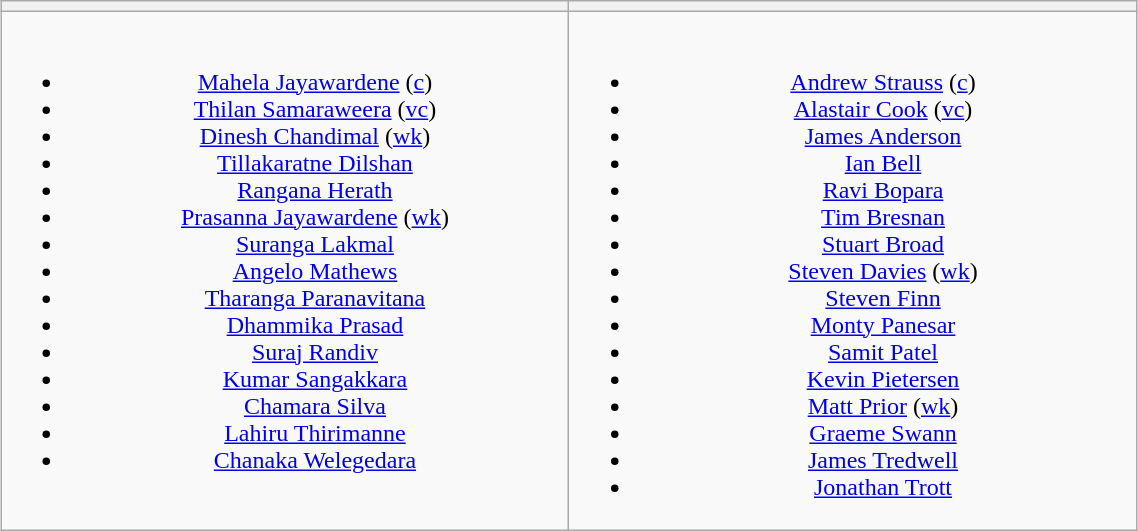<table class="wikitable" style="text-align:center; width:60%; margin:auto">
<tr>
<th width=50%></th>
<th width=50%></th>
</tr>
<tr style="vertical-align:top">
<td><br><ul><li><a href='#'>Mahela Jayawardene</a> (<a href='#'>c</a>)</li><li><a href='#'>Thilan Samaraweera</a> (<a href='#'>vc</a>)</li><li><a href='#'>Dinesh Chandimal</a> (<a href='#'>wk</a>)</li><li><a href='#'>Tillakaratne Dilshan</a></li><li><a href='#'>Rangana Herath</a></li><li><a href='#'>Prasanna Jayawardene</a> (<a href='#'>wk</a>)</li><li><a href='#'>Suranga Lakmal</a></li><li><a href='#'>Angelo Mathews</a></li><li><a href='#'>Tharanga Paranavitana</a></li><li><a href='#'>Dhammika Prasad</a></li><li><a href='#'>Suraj Randiv</a></li><li><a href='#'>Kumar Sangakkara</a></li><li><a href='#'>Chamara Silva</a></li><li><a href='#'>Lahiru Thirimanne</a></li><li><a href='#'>Chanaka Welegedara</a></li></ul></td>
<td><br><ul><li><a href='#'>Andrew Strauss</a> (<a href='#'>c</a>)</li><li><a href='#'>Alastair Cook</a> (<a href='#'>vc</a>)</li><li><a href='#'>James Anderson</a></li><li><a href='#'>Ian Bell</a></li><li><a href='#'>Ravi Bopara</a></li><li><a href='#'>Tim Bresnan</a></li><li><a href='#'>Stuart Broad</a></li><li><a href='#'>Steven Davies</a> (<a href='#'>wk</a>)</li><li><a href='#'>Steven Finn</a></li><li><a href='#'>Monty Panesar</a></li><li><a href='#'>Samit Patel</a></li><li><a href='#'>Kevin Pietersen</a></li><li><a href='#'>Matt Prior</a> (<a href='#'>wk</a>)</li><li><a href='#'>Graeme Swann</a></li><li><a href='#'>James Tredwell</a></li><li><a href='#'>Jonathan Trott</a></li></ul></td>
</tr>
</table>
